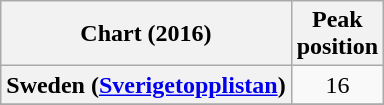<table class="wikitable plainrowheaders" style="text-align:center">
<tr>
<th>Chart (2016)</th>
<th>Peak<br>position</th>
</tr>
<tr>
<th scope="row">Sweden (<a href='#'>Sverigetopplistan</a>)</th>
<td style="text-align:center;">16</td>
</tr>
<tr>
</tr>
</table>
